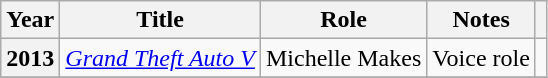<table class="wikitable plainrowheaders sortable" style="margin-right: 0;">
<tr>
<th scope="col">Year</th>
<th scope="col">Title</th>
<th scope="col">Role</th>
<th scope="col" class="unsortable">Notes</th>
<th scope="col" class="unsortable"></th>
</tr>
<tr>
<th scope="row">2013</th>
<td><em><a href='#'>Grand Theft Auto V</a></em></td>
<td>Michelle Makes</td>
<td>Voice role</td>
<td style="text-align:center"></td>
</tr>
<tr>
</tr>
</table>
